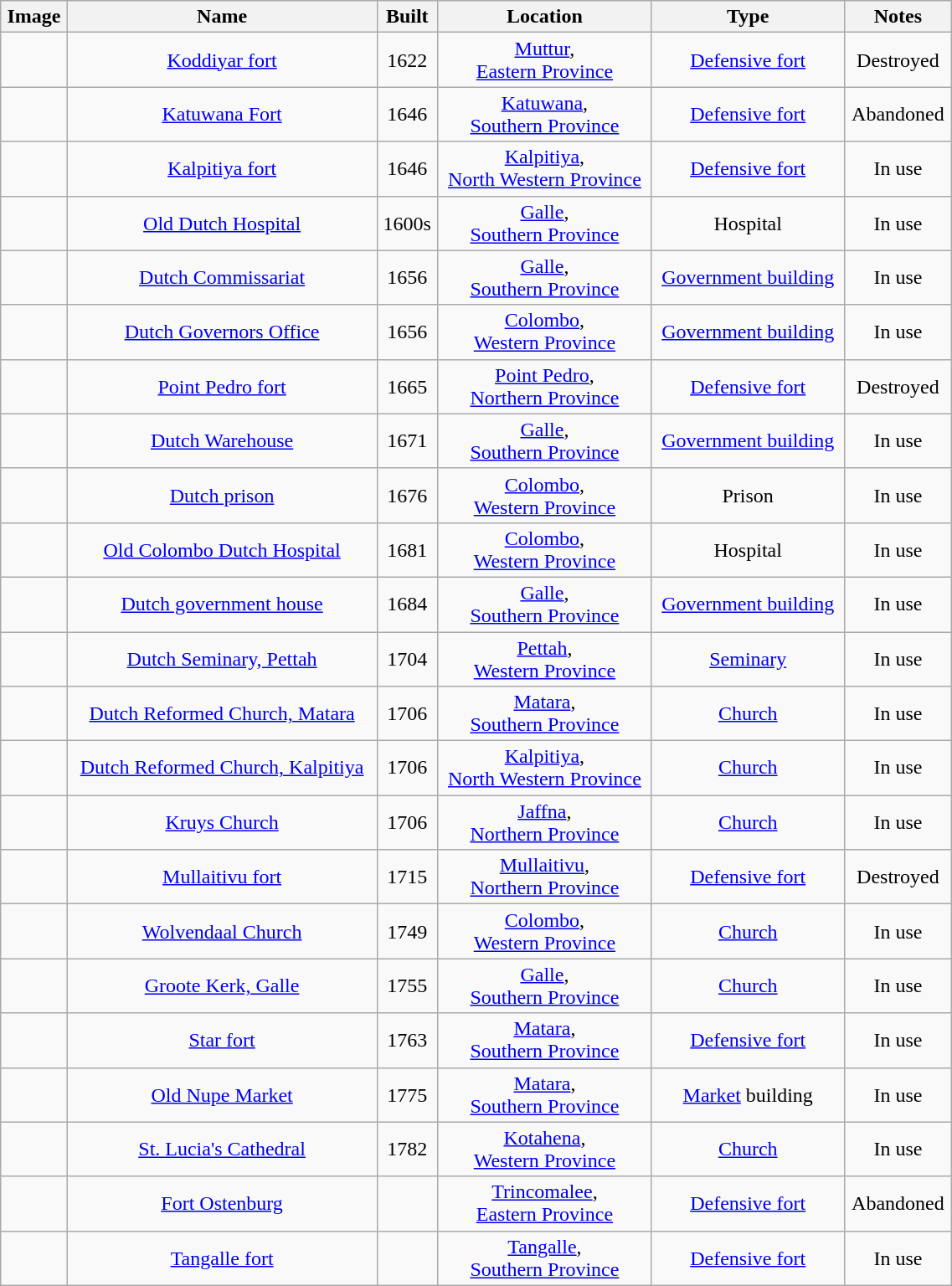<table style="text-align:center; width:60%" class="wikitable sortable">
<tr>
<th>Image</th>
<th>Name</th>
<th>Built</th>
<th>Location</th>
<th>Type</th>
<th>Notes</th>
</tr>
<tr>
<td></td>
<td><a href='#'>Koddiyar fort</a></td>
<td>1622</td>
<td><a href='#'>Muttur</a>,<br><a href='#'>Eastern Province</a></td>
<td><a href='#'>Defensive fort</a></td>
<td>Destroyed</td>
</tr>
<tr>
<td></td>
<td><a href='#'>Katuwana Fort</a></td>
<td>1646</td>
<td><a href='#'>Katuwana</a>,<br><a href='#'>Southern Province</a></td>
<td><a href='#'>Defensive fort</a></td>
<td>Abandoned</td>
</tr>
<tr>
<td></td>
<td><a href='#'>Kalpitiya fort</a></td>
<td>1646</td>
<td><a href='#'>Kalpitiya</a>,<br><a href='#'>North Western Province</a></td>
<td><a href='#'>Defensive fort</a></td>
<td>In use</td>
</tr>
<tr>
<td></td>
<td><a href='#'>Old Dutch Hospital</a></td>
<td>1600s</td>
<td><a href='#'>Galle</a>,<br><a href='#'>Southern Province</a></td>
<td>Hospital</td>
<td>In use</td>
</tr>
<tr>
<td></td>
<td><a href='#'>Dutch Commissariat</a></td>
<td>1656</td>
<td><a href='#'>Galle</a>,<br><a href='#'>Southern Province</a></td>
<td><a href='#'>Government building</a></td>
<td>In use</td>
</tr>
<tr>
<td></td>
<td><a href='#'>Dutch Governors Office</a></td>
<td>1656</td>
<td><a href='#'>Colombo</a>,<br><a href='#'>Western Province</a></td>
<td><a href='#'>Government building</a></td>
<td>In use</td>
</tr>
<tr>
<td></td>
<td><a href='#'>Point Pedro fort</a></td>
<td>1665</td>
<td><a href='#'>Point Pedro</a>,<br><a href='#'>Northern Province</a></td>
<td><a href='#'>Defensive fort</a></td>
<td>Destroyed</td>
</tr>
<tr>
<td></td>
<td><a href='#'>Dutch Warehouse</a></td>
<td>1671</td>
<td><a href='#'>Galle</a>,<br><a href='#'>Southern Province</a></td>
<td><a href='#'>Government building</a></td>
<td>In use</td>
</tr>
<tr>
<td></td>
<td><a href='#'>Dutch prison</a></td>
<td>1676</td>
<td><a href='#'>Colombo</a>,<br><a href='#'>Western Province</a></td>
<td>Prison</td>
<td>In use</td>
</tr>
<tr>
<td></td>
<td><a href='#'>Old Colombo Dutch Hospital</a></td>
<td>1681</td>
<td><a href='#'>Colombo</a>,<br><a href='#'>Western Province</a></td>
<td>Hospital</td>
<td>In use</td>
</tr>
<tr>
<td></td>
<td><a href='#'>Dutch government house</a></td>
<td>1684</td>
<td><a href='#'>Galle</a>,<br><a href='#'>Southern Province</a></td>
<td><a href='#'>Government building</a></td>
<td>In use</td>
</tr>
<tr>
<td></td>
<td><a href='#'>Dutch Seminary, Pettah</a></td>
<td>1704</td>
<td><a href='#'>Pettah</a>,<br><a href='#'>Western Province</a></td>
<td><a href='#'>Seminary</a></td>
<td>In use</td>
</tr>
<tr>
<td></td>
<td><a href='#'>Dutch Reformed Church, Matara</a></td>
<td>1706</td>
<td><a href='#'>Matara</a>,<br><a href='#'>Southern Province</a></td>
<td><a href='#'>Church</a></td>
<td>In use</td>
</tr>
<tr>
<td></td>
<td><a href='#'>Dutch Reformed Church, Kalpitiya</a></td>
<td>1706</td>
<td><a href='#'>Kalpitiya</a>,<br><a href='#'>North Western Province</a></td>
<td><a href='#'>Church</a></td>
<td>In use</td>
</tr>
<tr>
<td></td>
<td><a href='#'>Kruys Church</a></td>
<td>1706</td>
<td><a href='#'>Jaffna</a>,<br><a href='#'>Northern Province</a></td>
<td><a href='#'>Church</a></td>
<td>In use</td>
</tr>
<tr>
<td></td>
<td><a href='#'>Mullaitivu fort</a></td>
<td>1715</td>
<td><a href='#'>Mullaitivu</a>,<br><a href='#'>Northern Province</a></td>
<td><a href='#'>Defensive fort</a></td>
<td>Destroyed</td>
</tr>
<tr>
<td></td>
<td><a href='#'>Wolvendaal Church</a></td>
<td>1749</td>
<td><a href='#'>Colombo</a>,<br><a href='#'>Western Province</a></td>
<td><a href='#'>Church</a></td>
<td>In use</td>
</tr>
<tr>
<td></td>
<td><a href='#'>Groote Kerk, Galle</a></td>
<td>1755</td>
<td><a href='#'>Galle</a>,<br><a href='#'>Southern Province</a></td>
<td><a href='#'>Church</a></td>
<td>In use</td>
</tr>
<tr>
<td></td>
<td><a href='#'>Star fort</a></td>
<td>1763</td>
<td><a href='#'>Matara</a>,<br><a href='#'>Southern Province</a></td>
<td><a href='#'>Defensive fort</a></td>
<td>In use</td>
</tr>
<tr>
<td></td>
<td><a href='#'>Old Nupe Market</a></td>
<td>1775</td>
<td><a href='#'>Matara</a>,<br><a href='#'>Southern Province</a></td>
<td><a href='#'>Market</a> building</td>
<td>In use</td>
</tr>
<tr>
<td></td>
<td><a href='#'>St. Lucia's Cathedral</a></td>
<td>1782</td>
<td><a href='#'>Kotahena</a>,<br><a href='#'>Western Province</a></td>
<td><a href='#'>Church</a></td>
<td>In use</td>
</tr>
<tr>
<td></td>
<td><a href='#'>Fort Ostenburg</a></td>
<td></td>
<td><a href='#'>Trincomalee</a>,<br><a href='#'>Eastern Province</a></td>
<td><a href='#'>Defensive fort</a></td>
<td>Abandoned</td>
</tr>
<tr>
<td></td>
<td><a href='#'>Tangalle fort</a></td>
<td></td>
<td><a href='#'>Tangalle</a>,<br><a href='#'>Southern Province</a></td>
<td><a href='#'>Defensive fort</a></td>
<td>In use</td>
</tr>
</table>
